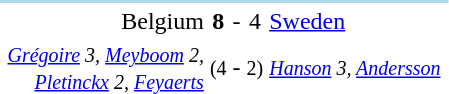<table>
<tr>
<th colspan=7 style="background: lightblue;"></th>
</tr>
<tr>
<td></td>
<td align=right>Belgium</td>
<td align=center><strong>8</strong></td>
<td align=center>-</td>
<td align=center>4</td>
<td><a href='#'>Sweden</a></td>
<td></td>
</tr>
<tr>
<td></td>
<td align=right><small><em><a href='#'>Grégoire</a> 3, <a href='#'>Meyboom</a> 2,<br> <a href='#'>Pletinckx</a> 2, <a href='#'>Feyaerts</a></em></small></td>
<td align=center><small>(4</small></td>
<td align=center>-</td>
<td align=center><small>2)</small></td>
<td><small><em><a href='#'>Hanson</a> 3, <a href='#'>Andersson</a></em></small></td>
</tr>
</table>
